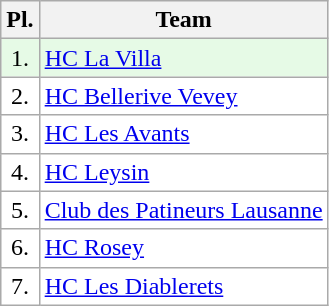<table class="wikitable">
<tr>
<th>Pl.</th>
<th>Team</th>
</tr>
<tr align="center " bgcolor="#e6fae6">
<td>1.</td>
<td align="left"><a href='#'>HC La Villa</a></td>
</tr>
<tr align="center "  bgcolor="#FFFFFF">
<td>2.</td>
<td align="left"><a href='#'>HC Bellerive Vevey</a></td>
</tr>
<tr align="center " bgcolor="#FFFFFF">
<td>3.</td>
<td align="left"><a href='#'>HC Les Avants</a></td>
</tr>
<tr align="center " bgcolor="#FFFFFF">
<td>4.</td>
<td align="left"><a href='#'>HC Leysin</a></td>
</tr>
<tr align="center " bgcolor="#FFFFFF">
<td>5.</td>
<td align="left"><a href='#'>Club des Patineurs Lausanne</a></td>
</tr>
<tr align="center " bgcolor="#FFFFFF">
<td>6.</td>
<td align="left"><a href='#'>HC Rosey</a></td>
</tr>
<tr align="center " bgcolor="#FFFFFF">
<td>7.</td>
<td align="left"><a href='#'>HC Les Diablerets</a></td>
</tr>
</table>
